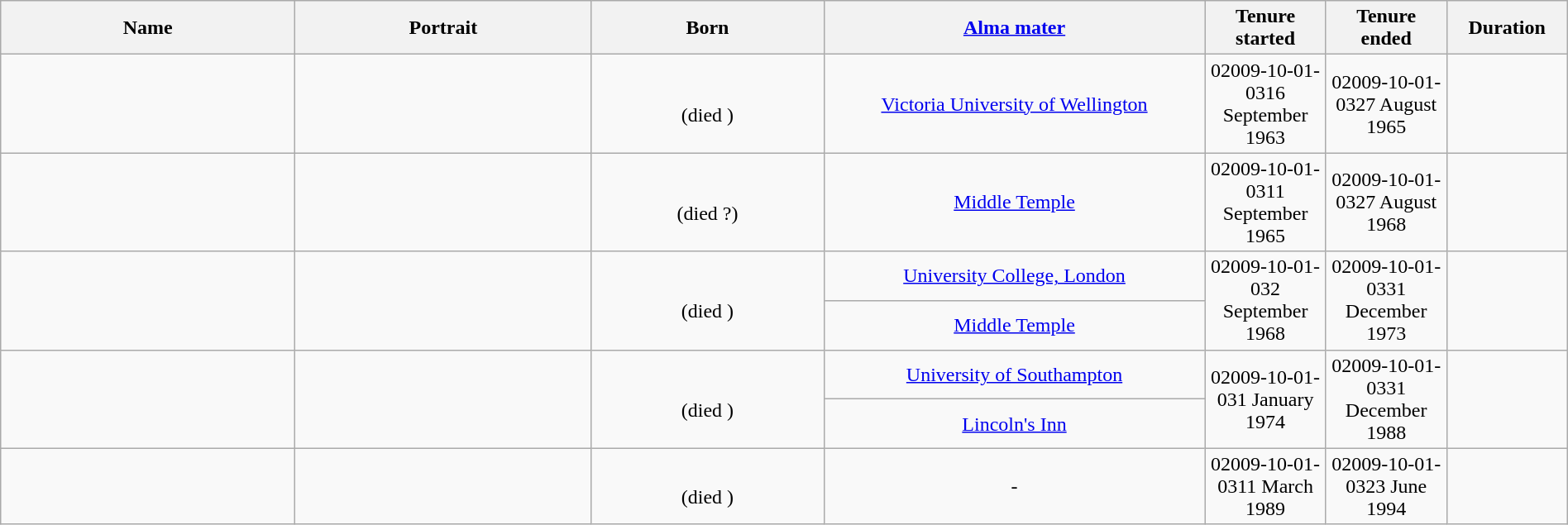<table class="wikitable sortable" style="text-align:center; margin:auto; width:100%;">
<tr>
<th width=230>Name</th>
<th>Portrait</th>
<th width=180>Born</th>
<th width=300><a href='#'>Alma mater</a></th>
<th width=90>Tenure started</th>
<th width=90>Tenure ended</th>
<th width=90>Duration</th>
</tr>
<tr>
<td><br><strong></strong><br></td>
<td></td>
<td><br>(died )</td>
<td><a href='#'>Victoria University of Wellington</a></td>
<td><span>02009-10-01-03</span>16 September 1963</td>
<td><span>02009-10-01-03</span>27 August 1965</td>
<td></td>
</tr>
<tr>
<td><br><strong></strong><br> </td>
<td></td>
<td><br>(died ?)</td>
<td><a href='#'>Middle Temple</a></td>
<td><span>02009-10-01-03</span>11 September 1965</td>
<td><span>02009-10-01-03</span>27 August 1968</td>
<td></td>
</tr>
<tr>
<td rowspan="2"><br><strong></strong><br></td>
<td rowspan="2"></td>
<td rowspan="2"><br>(died )</td>
<td><a href='#'>University College, London</a></td>
<td rowspan="2"><span>02009-10-01-03</span>2 September 1968</td>
<td rowspan="2"><span>02009-10-01-03</span>31 December 1973</td>
<td rowspan="2"></td>
</tr>
<tr>
<td><a href='#'>Middle Temple</a></td>
</tr>
<tr>
<td rowspan="2"><br><strong></strong><br></td>
<td rowspan="2"></td>
<td rowspan="2"><br>(died )</td>
<td><a href='#'>University of Southampton</a></td>
<td rowspan="2"><span>02009-10-01-03</span>1 January 1974</td>
<td rowspan="2"><span>02009-10-01-03</span>31 December 1988</td>
<td rowspan="2"></td>
</tr>
<tr>
<td><a href='#'>Lincoln's Inn</a></td>
</tr>
<tr>
<td><br><strong></strong><br></td>
<td></td>
<td><br>(died )</td>
<td>-</td>
<td><span>02009-10-01-03</span>11 March 1989</td>
<td><span>02009-10-01-03</span>23 June 1994</td>
<td></td>
</tr>
</table>
